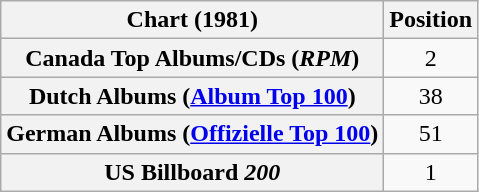<table class="wikitable sortable plainrowheaders">
<tr>
<th scope="col">Chart (1981)</th>
<th scope="col">Position</th>
</tr>
<tr>
<th scope="row">Canada Top Albums/CDs (<em>RPM</em>)</th>
<td style="text-align:center;">2</td>
</tr>
<tr>
<th scope="row">Dutch Albums (<a href='#'>Album Top 100</a>)</th>
<td style="text-align:center;">38</td>
</tr>
<tr>
<th scope="row">German Albums (<a href='#'>Offizielle Top 100</a>)</th>
<td style="text-align:center;">51</td>
</tr>
<tr>
<th scope="row">US Billboard<em> 200</th>
<td style="text-align:center;">1</td>
</tr>
</table>
